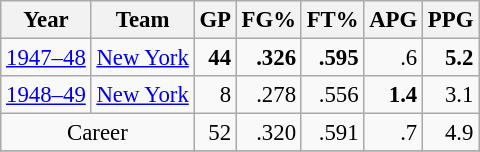<table class="wikitable sortable" style="font-size:95%; text-align:right;">
<tr>
<th>Year</th>
<th>Team</th>
<th>GP</th>
<th>FG%</th>
<th>FT%</th>
<th>APG</th>
<th>PPG</th>
</tr>
<tr>
<td style="text-align:left;"><a href='#'>1947–48</a></td>
<td style="text-align:left;"><a href='#'>New York</a></td>
<td><strong>44</strong></td>
<td><strong>.326</strong></td>
<td><strong>.595</strong></td>
<td>.6</td>
<td><strong>5.2</strong></td>
</tr>
<tr>
<td style="text-align:left;"><a href='#'>1948–49</a></td>
<td style="text-align:left;"><a href='#'>New York</a></td>
<td>8</td>
<td>.278</td>
<td>.556</td>
<td><strong>1.4</strong></td>
<td>3.1</td>
</tr>
<tr>
<td style="text-align:center;" colspan="2">Career</td>
<td>52</td>
<td>.320</td>
<td>.591</td>
<td>.7</td>
<td>4.9</td>
</tr>
<tr>
</tr>
</table>
